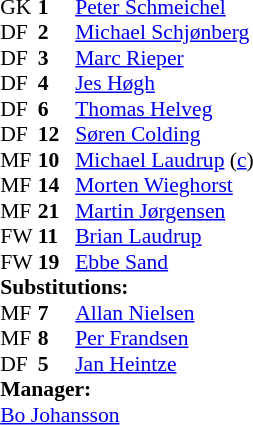<table cellspacing="0" cellpadding="0" style="font-size:90%; margin:auto;">
<tr>
<th width="25"></th>
<th width="25"></th>
</tr>
<tr>
<td>GK</td>
<td><strong>1</strong></td>
<td><a href='#'>Peter Schmeichel</a></td>
</tr>
<tr>
<td>DF</td>
<td><strong>2</strong></td>
<td><a href='#'>Michael Schjønberg</a></td>
</tr>
<tr>
<td>DF</td>
<td><strong>3</strong></td>
<td><a href='#'>Marc Rieper</a></td>
<td></td>
</tr>
<tr>
<td>DF</td>
<td><strong>4</strong></td>
<td><a href='#'>Jes Høgh</a></td>
</tr>
<tr>
<td>DF</td>
<td><strong>6</strong></td>
<td><a href='#'>Thomas Helveg</a></td>
</tr>
<tr>
<td>DF</td>
<td><strong>12</strong></td>
<td><a href='#'>Søren Colding</a></td>
</tr>
<tr>
<td>MF</td>
<td><strong>10</strong></td>
<td><a href='#'>Michael Laudrup</a> (<a href='#'>c</a>)</td>
</tr>
<tr>
<td>MF</td>
<td><strong>14</strong></td>
<td><a href='#'>Morten Wieghorst</a></td>
<td></td>
<td></td>
</tr>
<tr>
<td>MF</td>
<td><strong>21</strong></td>
<td><a href='#'>Martin Jørgensen</a></td>
<td></td>
<td></td>
</tr>
<tr>
<td>FW</td>
<td><strong>11</strong></td>
<td><a href='#'>Brian Laudrup</a></td>
<td></td>
<td></td>
</tr>
<tr>
<td>FW</td>
<td><strong>19</strong></td>
<td><a href='#'>Ebbe Sand</a></td>
</tr>
<tr>
<td colspan=3><strong>Substitutions:</strong></td>
</tr>
<tr>
<td>MF</td>
<td><strong>7</strong></td>
<td><a href='#'>Allan Nielsen</a></td>
<td></td>
<td></td>
</tr>
<tr>
<td>MF</td>
<td><strong>8</strong></td>
<td><a href='#'>Per Frandsen</a></td>
<td></td>
<td></td>
</tr>
<tr>
<td>DF</td>
<td><strong>5</strong></td>
<td><a href='#'>Jan Heintze</a></td>
<td></td>
<td></td>
</tr>
<tr>
<td colspan=3><strong>Manager:</strong></td>
</tr>
<tr>
<td colspan="4"> <a href='#'>Bo Johansson</a></td>
</tr>
</table>
